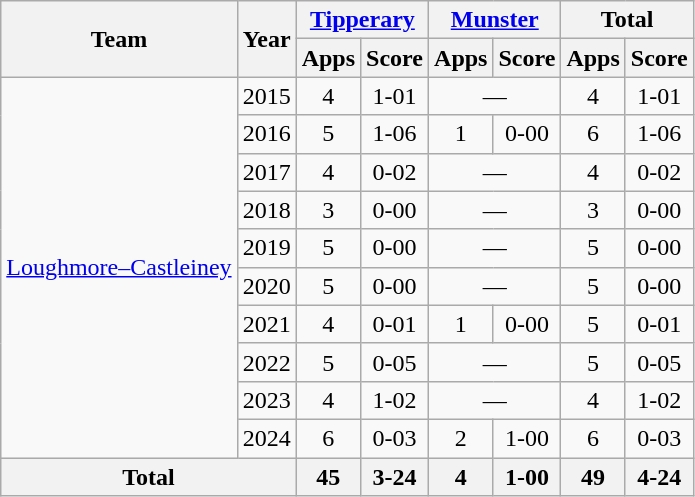<table class="wikitable" style="text-align:center">
<tr>
<th rowspan="2">Team</th>
<th rowspan="2">Year</th>
<th colspan="2"><a href='#'>Tipperary</a></th>
<th colspan="2"><a href='#'>Munster</a></th>
<th colspan="2">Total</th>
</tr>
<tr>
<th>Apps</th>
<th>Score</th>
<th>Apps</th>
<th>Score</th>
<th>Apps</th>
<th>Score</th>
</tr>
<tr>
<td rowspan="10"><a href='#'>Loughmore–Castleiney</a></td>
<td>2015</td>
<td>4</td>
<td>1-01</td>
<td colspan=2>—</td>
<td>4</td>
<td>1-01</td>
</tr>
<tr>
<td>2016</td>
<td>5</td>
<td>1-06</td>
<td>1</td>
<td>0-00</td>
<td>6</td>
<td>1-06</td>
</tr>
<tr>
<td>2017</td>
<td>4</td>
<td>0-02</td>
<td colspan=2>—</td>
<td>4</td>
<td>0-02</td>
</tr>
<tr>
<td>2018</td>
<td>3</td>
<td>0-00</td>
<td colspan=2>—</td>
<td>3</td>
<td>0-00</td>
</tr>
<tr>
<td>2019</td>
<td>5</td>
<td>0-00</td>
<td colspan=2>—</td>
<td>5</td>
<td>0-00</td>
</tr>
<tr>
<td>2020</td>
<td>5</td>
<td>0-00</td>
<td colspan=2>—</td>
<td>5</td>
<td>0-00</td>
</tr>
<tr>
<td>2021</td>
<td>4</td>
<td>0-01</td>
<td>1</td>
<td>0-00</td>
<td>5</td>
<td>0-01</td>
</tr>
<tr>
<td>2022</td>
<td>5</td>
<td>0-05</td>
<td colspan=2>—</td>
<td>5</td>
<td>0-05</td>
</tr>
<tr>
<td>2023</td>
<td>4</td>
<td>1-02</td>
<td colspan=2>—</td>
<td>4</td>
<td>1-02</td>
</tr>
<tr>
<td>2024</td>
<td>6</td>
<td>0-03</td>
<td>2</td>
<td>1-00</td>
<td>6</td>
<td>0-03</td>
</tr>
<tr>
<th colspan="2">Total</th>
<th>45</th>
<th>3-24</th>
<th>4</th>
<th>1-00</th>
<th>49</th>
<th>4-24</th>
</tr>
</table>
